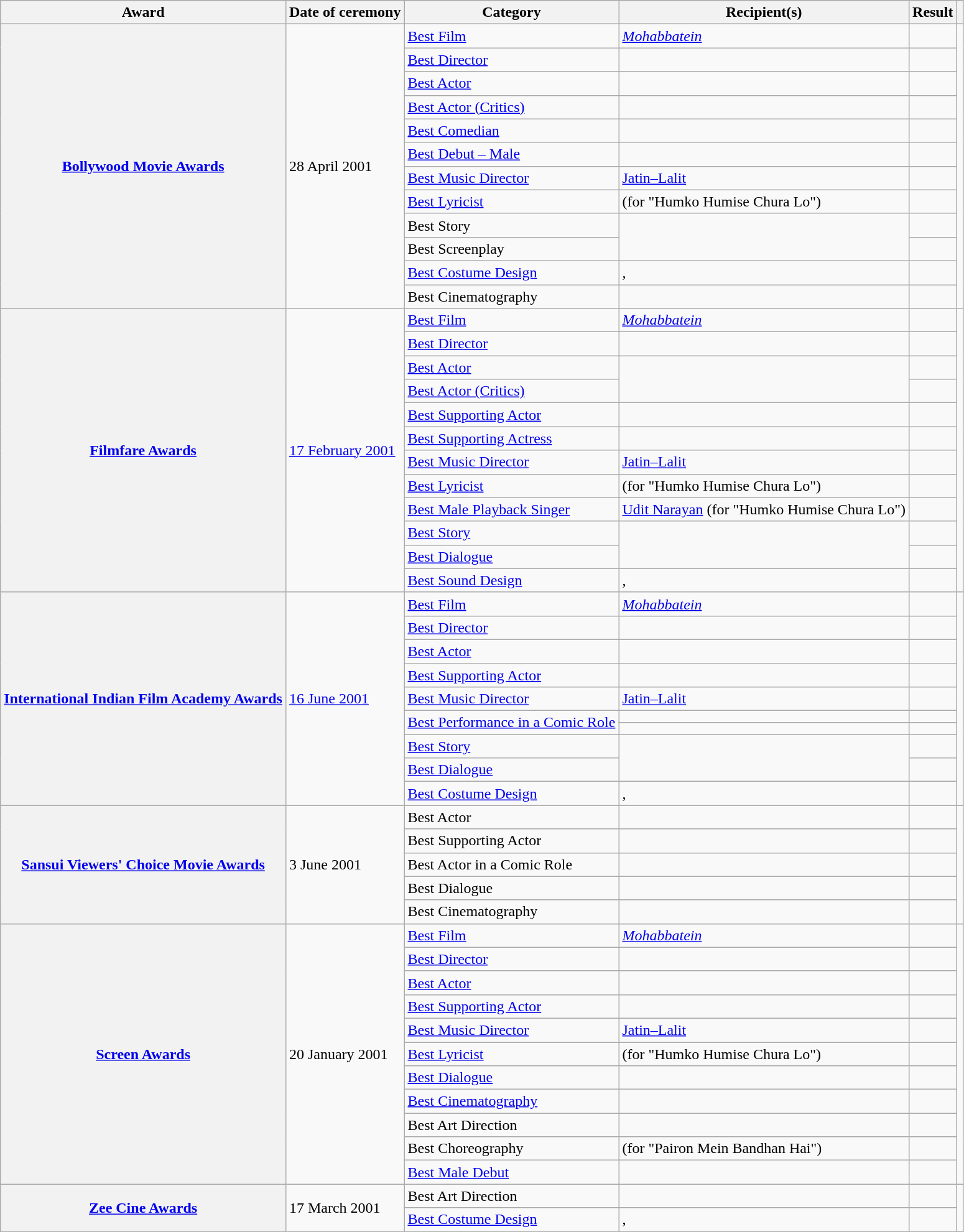<table class="wikitable plainrowheaders sortable">
<tr>
<th scope="col">Award</th>
<th scope="col">Date of ceremony</th>
<th scope="col">Category</th>
<th scope="col">Recipient(s)</th>
<th scope="col">Result</th>
<th scope="col" class="unsortable"></th>
</tr>
<tr>
<th scope="row" rowspan="12"><a href='#'>Bollywood Movie Awards</a></th>
<td rowspan="12">28 April 2001</td>
<td><a href='#'>Best Film</a></td>
<td><em><a href='#'>Mohabbatein</a></em></td>
<td></td>
<td style="text-align:center;" rowspan="12"></td>
</tr>
<tr>
<td><a href='#'>Best Director</a></td>
<td></td>
<td></td>
</tr>
<tr>
<td><a href='#'>Best Actor</a></td>
<td></td>
<td></td>
</tr>
<tr>
<td><a href='#'>Best Actor (Critics)</a></td>
<td></td>
<td></td>
</tr>
<tr>
<td><a href='#'>Best Comedian</a></td>
<td></td>
<td></td>
</tr>
<tr>
<td><a href='#'>Best Debut – Male</a></td>
<td></td>
<td></td>
</tr>
<tr>
<td><a href='#'>Best Music Director</a></td>
<td><a href='#'>Jatin–Lalit</a></td>
<td></td>
</tr>
<tr>
<td><a href='#'>Best Lyricist</a></td>
<td> (for "Humko Humise Chura Lo")</td>
<td></td>
</tr>
<tr>
<td>Best Story</td>
<td rowspan="2"></td>
<td></td>
</tr>
<tr>
<td>Best Screenplay</td>
<td></td>
</tr>
<tr>
<td><a href='#'>Best Costume Design</a></td>
<td>, </td>
<td></td>
</tr>
<tr>
<td>Best Cinematography</td>
<td></td>
<td></td>
</tr>
<tr>
<th rowspan="12" scope="row"><a href='#'>Filmfare Awards</a></th>
<td rowspan="12"><a href='#'>17 February 2001</a></td>
<td><a href='#'>Best Film</a></td>
<td><em><a href='#'>Mohabbatein</a></em></td>
<td></td>
<td rowspan="12" style="text-align:center;"></td>
</tr>
<tr>
<td><a href='#'>Best Director</a></td>
<td></td>
<td></td>
</tr>
<tr>
<td><a href='#'>Best Actor</a></td>
<td rowspan="2"></td>
<td></td>
</tr>
<tr>
<td><a href='#'>Best Actor (Critics)</a></td>
<td></td>
</tr>
<tr>
<td><a href='#'>Best Supporting Actor</a></td>
<td></td>
<td></td>
</tr>
<tr>
<td><a href='#'>Best Supporting Actress</a></td>
<td></td>
<td></td>
</tr>
<tr>
<td><a href='#'>Best Music Director</a></td>
<td><a href='#'>Jatin–Lalit</a></td>
<td></td>
</tr>
<tr>
<td><a href='#'>Best Lyricist</a></td>
<td> (for "Humko Humise Chura Lo")</td>
<td></td>
</tr>
<tr>
<td><a href='#'>Best Male Playback Singer</a></td>
<td><a href='#'>Udit Narayan</a> (for "Humko Humise Chura Lo")</td>
<td></td>
</tr>
<tr>
<td><a href='#'>Best Story</a></td>
<td rowspan="2"></td>
<td></td>
</tr>
<tr>
<td><a href='#'>Best Dialogue</a></td>
<td></td>
</tr>
<tr>
<td><a href='#'>Best Sound Design</a></td>
<td>, </td>
<td></td>
</tr>
<tr>
<th rowspan="10" scope="row"><a href='#'>International Indian Film Academy Awards</a></th>
<td rowspan="10"><a href='#'>16 June 2001</a></td>
<td><a href='#'>Best Film</a></td>
<td><em><a href='#'>Mohabbatein</a></em></td>
<td></td>
<td rowspan="10" style="text-align:center;"></td>
</tr>
<tr>
<td><a href='#'>Best Director</a></td>
<td></td>
<td></td>
</tr>
<tr>
<td><a href='#'>Best Actor</a></td>
<td></td>
<td></td>
</tr>
<tr>
<td><a href='#'>Best Supporting Actor</a></td>
<td></td>
<td></td>
</tr>
<tr>
<td><a href='#'>Best Music Director</a></td>
<td><a href='#'>Jatin–Lalit</a></td>
<td></td>
</tr>
<tr>
<td rowspan="2"><a href='#'>Best Performance in a Comic Role</a></td>
<td></td>
<td></td>
</tr>
<tr>
<td></td>
<td></td>
</tr>
<tr>
<td><a href='#'>Best Story</a></td>
<td rowspan="2"></td>
<td></td>
</tr>
<tr>
<td><a href='#'>Best Dialogue</a></td>
<td></td>
</tr>
<tr>
<td><a href='#'>Best Costume Design</a></td>
<td>, </td>
<td></td>
</tr>
<tr>
<th scope="row" rowspan="5"><a href='#'>Sansui Viewers' Choice Movie Awards</a></th>
<td rowspan="5">3 June 2001</td>
<td>Best Actor</td>
<td></td>
<td></td>
<td style="text-align:center;" rowspan="5"></td>
</tr>
<tr>
<td>Best Supporting Actor</td>
<td></td>
<td></td>
</tr>
<tr>
<td>Best Actor in a Comic Role</td>
<td></td>
<td></td>
</tr>
<tr>
<td>Best Dialogue</td>
<td></td>
<td></td>
</tr>
<tr>
<td>Best Cinematography</td>
<td></td>
<td></td>
</tr>
<tr>
<th scope="row" rowspan="11"><a href='#'>Screen Awards</a></th>
<td rowspan="11">20 January 2001</td>
<td><a href='#'>Best Film</a></td>
<td><em><a href='#'>Mohabbatein</a></em></td>
<td></td>
<td style="text-align:center;" rowspan="11"></td>
</tr>
<tr>
<td><a href='#'>Best Director</a></td>
<td></td>
<td></td>
</tr>
<tr>
<td><a href='#'>Best Actor</a></td>
<td></td>
<td></td>
</tr>
<tr>
<td><a href='#'>Best Supporting Actor</a></td>
<td></td>
<td></td>
</tr>
<tr>
<td><a href='#'>Best Music Director</a></td>
<td><a href='#'>Jatin–Lalit</a></td>
<td></td>
</tr>
<tr>
<td><a href='#'>Best Lyricist</a></td>
<td> (for "Humko Humise Chura Lo")</td>
<td></td>
</tr>
<tr>
<td><a href='#'>Best Dialogue</a></td>
<td></td>
<td></td>
</tr>
<tr>
<td><a href='#'>Best Cinematography</a></td>
<td></td>
<td></td>
</tr>
<tr>
<td>Best Art Direction</td>
<td></td>
<td></td>
</tr>
<tr>
<td>Best Choreography</td>
<td> (for "Pairon Mein Bandhan Hai")</td>
<td></td>
</tr>
<tr>
<td><a href='#'>Best Male Debut</a></td>
<td></td>
<td></td>
</tr>
<tr>
<th scope="row" rowspan="2"><a href='#'>Zee Cine Awards</a></th>
<td rowspan="2">17 March 2001</td>
<td>Best Art Direction</td>
<td></td>
<td></td>
<td style="text-align:center;" rowspan="2"></td>
</tr>
<tr>
<td><a href='#'>Best Costume Design</a></td>
<td>, </td>
<td></td>
</tr>
</table>
